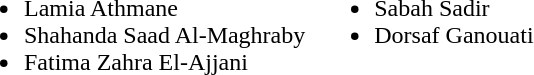<table border="0" cellpadding="2">
<tr valign="top">
<td><br><ul><li> Lamia Athmane</li><li> Shahanda Saad Al-Maghraby</li><li> Fatima Zahra El-Ajjani</li></ul></td>
<td><br><ul><li> Sabah Sadir</li><li> Dorsaf Ganouati</li></ul></td>
</tr>
</table>
